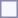<table style="border:1px solid #8888aa; background-color:#f7f8ff; padding:5px; font-size:95%; margin: 0px 12px 12px 0px;">
</table>
